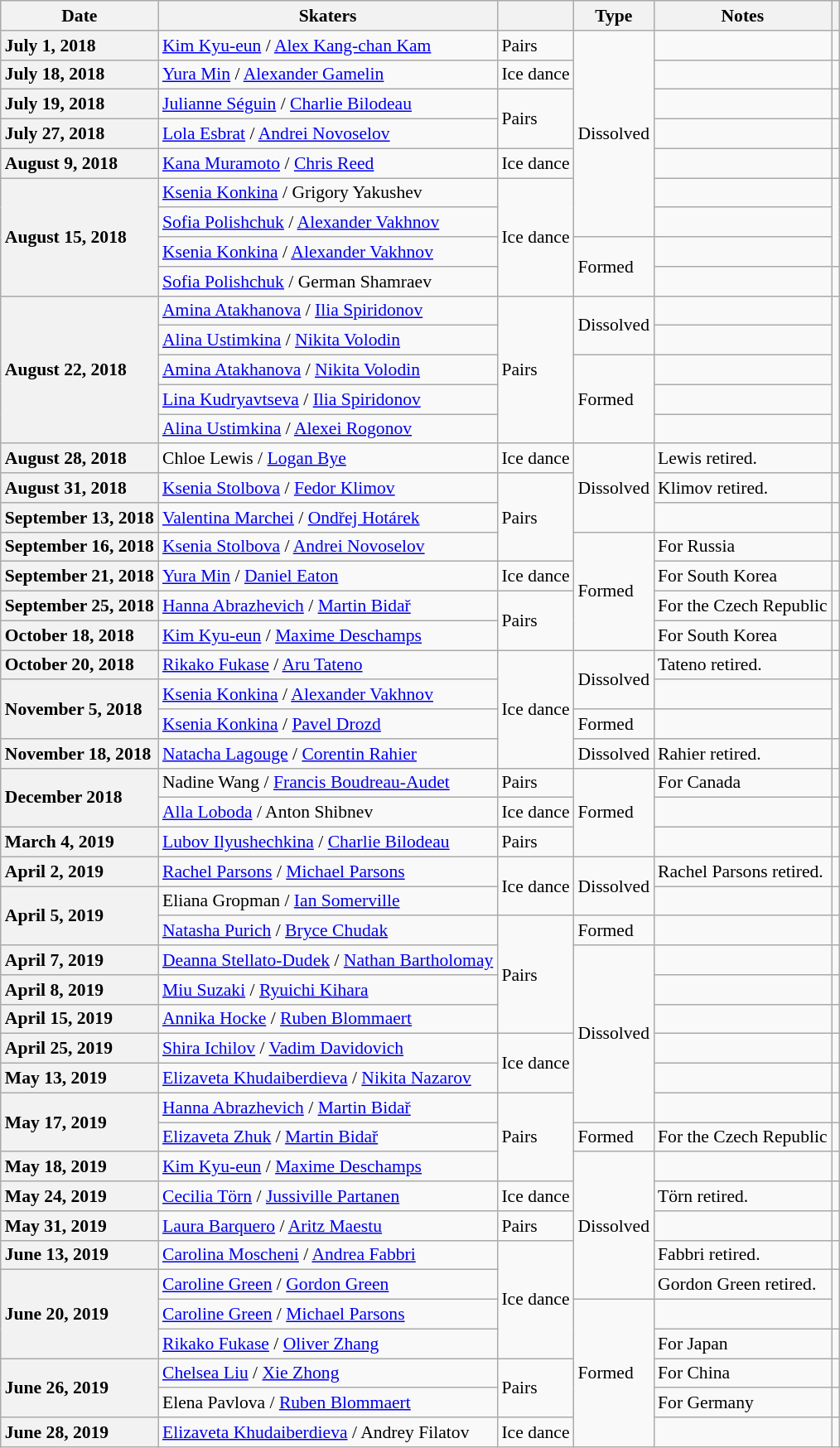<table class="wikitable unsortable" style="text-align:left; font-size:90%">
<tr>
<th scope="col">Date</th>
<th scope="col">Skaters</th>
<th scope="col"></th>
<th scope="col">Type</th>
<th scope="col">Notes</th>
<th scope="col"></th>
</tr>
<tr>
<th scope="row" style="text-align:left">July 1, 2018</th>
<td> <a href='#'>Kim Kyu-eun</a> / <a href='#'>Alex Kang-chan Kam</a></td>
<td>Pairs</td>
<td rowspan="7">Dissolved</td>
<td></td>
<td></td>
</tr>
<tr>
<th scope="row" style="text-align:left">July 18, 2018</th>
<td> <a href='#'>Yura Min</a> / <a href='#'>Alexander Gamelin</a></td>
<td>Ice dance</td>
<td></td>
<td></td>
</tr>
<tr>
<th scope="row" style="text-align:left">July 19, 2018</th>
<td> <a href='#'>Julianne Séguin</a> / <a href='#'>Charlie Bilodeau</a></td>
<td rowspan="2">Pairs</td>
<td></td>
<td></td>
</tr>
<tr>
<th scope="row" style="text-align:left">July 27, 2018</th>
<td> <a href='#'>Lola Esbrat</a> / <a href='#'>Andrei Novoselov</a></td>
<td></td>
<td></td>
</tr>
<tr>
<th scope="row" style="text-align:left">August 9, 2018</th>
<td> <a href='#'>Kana Muramoto</a> / <a href='#'>Chris Reed</a></td>
<td>Ice dance</td>
<td></td>
<td></td>
</tr>
<tr>
<th scope="row" style="text-align:left" rowspan=4>August 15, 2018</th>
<td> <a href='#'>Ksenia Konkina</a> / Grigory Yakushev</td>
<td rowspan="4">Ice dance</td>
<td></td>
<td rowspan=3></td>
</tr>
<tr>
<td> <a href='#'>Sofia Polishchuk</a> / <a href='#'>Alexander Vakhnov</a></td>
<td></td>
</tr>
<tr>
<td> <a href='#'>Ksenia Konkina</a> / <a href='#'>Alexander Vakhnov</a></td>
<td rowspan="2">Formed</td>
<td></td>
</tr>
<tr>
<td> <a href='#'>Sofia Polishchuk</a> / German Shamraev</td>
<td></td>
<td></td>
</tr>
<tr>
<th scope="row" style="text-align:left" rowspan=5>August 22, 2018</th>
<td> <a href='#'>Amina Atakhanova</a> / <a href='#'>Ilia Spiridonov</a></td>
<td rowspan="5">Pairs</td>
<td rowspan="2">Dissolved</td>
<td></td>
<td rowspan=5></td>
</tr>
<tr>
<td> <a href='#'>Alina Ustimkina</a> / <a href='#'>Nikita Volodin</a></td>
<td></td>
</tr>
<tr>
<td> <a href='#'>Amina Atakhanova</a> / <a href='#'>Nikita Volodin</a></td>
<td rowspan="3">Formed</td>
<td></td>
</tr>
<tr>
<td> <a href='#'>Lina Kudryavtseva</a> / <a href='#'>Ilia Spiridonov</a></td>
<td></td>
</tr>
<tr>
<td> <a href='#'>Alina Ustimkina</a> / <a href='#'>Alexei Rogonov</a></td>
<td></td>
</tr>
<tr>
<th scope="row" style="text-align:left">August 28, 2018</th>
<td> Chloe Lewis / <a href='#'>Logan Bye</a></td>
<td>Ice dance</td>
<td rowspan="3">Dissolved</td>
<td>Lewis retired.</td>
<td></td>
</tr>
<tr>
<th scope="row" style="text-align:left">August 31, 2018</th>
<td> <a href='#'>Ksenia Stolbova</a> / <a href='#'>Fedor Klimov</a></td>
<td rowspan="3">Pairs</td>
<td>Klimov retired.</td>
<td></td>
</tr>
<tr>
<th scope="row" style="text-align:left">September 13, 2018</th>
<td> <a href='#'>Valentina Marchei</a> / <a href='#'>Ondřej Hotárek</a></td>
<td></td>
<td></td>
</tr>
<tr>
<th scope="row" style="text-align:left">September 16, 2018</th>
<td> <a href='#'>Ksenia Stolbova</a> / <a href='#'>Andrei Novoselov</a></td>
<td rowspan="4">Formed</td>
<td>For Russia</td>
<td></td>
</tr>
<tr>
<th scope="row" style="text-align:left">September 21, 2018</th>
<td> <a href='#'>Yura Min</a> / <a href='#'>Daniel Eaton</a></td>
<td>Ice dance</td>
<td>For South Korea</td>
<td></td>
</tr>
<tr>
<th scope="row" style="text-align:left">September 25, 2018</th>
<td> <a href='#'>Hanna Abrazhevich</a> / <a href='#'>Martin Bidař</a></td>
<td rowspan="2">Pairs</td>
<td>For the Czech Republic</td>
<td></td>
</tr>
<tr>
<th scope="row" style="text-align:left">October 18, 2018</th>
<td> <a href='#'>Kim Kyu-eun</a> / <a href='#'>Maxime Deschamps</a></td>
<td>For South Korea</td>
<td></td>
</tr>
<tr>
<th scope="row" style="text-align:left">October 20, 2018</th>
<td> <a href='#'>Rikako Fukase</a> / <a href='#'>Aru Tateno</a></td>
<td rowspan="4">Ice dance</td>
<td rowspan="2">Dissolved</td>
<td>Tateno retired.</td>
<td></td>
</tr>
<tr>
<th scope="row" style="text-align:left" rowspan=2>November 5, 2018</th>
<td> <a href='#'>Ksenia Konkina</a> / <a href='#'>Alexander Vakhnov</a></td>
<td></td>
<td rowspan=2></td>
</tr>
<tr>
<td> <a href='#'>Ksenia Konkina</a> / <a href='#'>Pavel Drozd</a></td>
<td>Formed</td>
<td></td>
</tr>
<tr>
<th scope="row" style="text-align:left">November 18, 2018</th>
<td> <a href='#'>Natacha Lagouge</a> / <a href='#'>Corentin Rahier</a></td>
<td>Dissolved</td>
<td>Rahier retired.</td>
<td></td>
</tr>
<tr>
<th scope="row" style="text-align:left" rowspan="2">December 2018</th>
<td> Nadine Wang / <a href='#'>Francis Boudreau-Audet</a></td>
<td>Pairs</td>
<td rowspan="3">Formed</td>
<td>For Canada</td>
<td></td>
</tr>
<tr>
<td> <a href='#'>Alla Loboda</a> / Anton Shibnev</td>
<td>Ice dance</td>
<td></td>
<td></td>
</tr>
<tr>
<th scope="row" style="text-align:left">March 4, 2019</th>
<td> <a href='#'>Lubov Ilyushechkina</a> / <a href='#'>Charlie Bilodeau</a></td>
<td>Pairs</td>
<td></td>
<td></td>
</tr>
<tr>
<th scope="row" style="text-align:left">April 2, 2019</th>
<td> <a href='#'>Rachel Parsons</a> / <a href='#'>Michael Parsons</a></td>
<td rowspan="2">Ice dance</td>
<td rowspan="2">Dissolved</td>
<td>Rachel Parsons retired.</td>
<td></td>
</tr>
<tr>
<th scope="row" style="text-align:left" rowspan="2">April 5, 2019</th>
<td> Eliana Gropman / <a href='#'>Ian Somerville</a></td>
<td></td>
<td></td>
</tr>
<tr>
<td> <a href='#'>Natasha Purich</a> / <a href='#'>Bryce Chudak</a></td>
<td rowspan="4">Pairs</td>
<td>Formed</td>
<td></td>
<td></td>
</tr>
<tr>
<th scope="row" style="text-align:left">April 7, 2019</th>
<td> <a href='#'>Deanna Stellato-Dudek</a> / <a href='#'>Nathan Bartholomay</a></td>
<td rowspan="6">Dissolved</td>
<td></td>
<td></td>
</tr>
<tr>
<th scope="row" style="text-align:left">April 8, 2019</th>
<td> <a href='#'>Miu Suzaki</a> / <a href='#'>Ryuichi Kihara</a></td>
<td></td>
<td></td>
</tr>
<tr>
<th scope="row" style="text-align:left">April 15, 2019</th>
<td> <a href='#'>Annika Hocke</a> / <a href='#'>Ruben Blommaert</a></td>
<td></td>
<td></td>
</tr>
<tr>
<th scope="row" style="text-align:left">April 25, 2019</th>
<td> <a href='#'>Shira Ichilov</a> / <a href='#'>Vadim Davidovich</a></td>
<td rowspan="2">Ice dance</td>
<td></td>
<td></td>
</tr>
<tr>
<th scope="row" style="text-align:left">May 13, 2019</th>
<td> <a href='#'>Elizaveta Khudaiberdieva</a> / <a href='#'>Nikita Nazarov</a></td>
<td></td>
<td></td>
</tr>
<tr>
<th scope="row" style="text-align:left" rowspan=2>May 17, 2019</th>
<td> <a href='#'>Hanna Abrazhevich</a> / <a href='#'>Martin Bidař</a></td>
<td rowspan="3">Pairs</td>
<td></td>
<td></td>
</tr>
<tr>
<td> <a href='#'>Elizaveta Zhuk</a> / <a href='#'>Martin Bidař</a></td>
<td>Formed</td>
<td>For the Czech Republic</td>
<td></td>
</tr>
<tr>
<th scope="row" style="text-align:left">May 18, 2019</th>
<td> <a href='#'>Kim Kyu-eun</a> / <a href='#'>Maxime Deschamps</a></td>
<td rowspan="5">Dissolved</td>
<td></td>
<td></td>
</tr>
<tr>
<th scope="row" style="text-align:left">May 24, 2019</th>
<td> <a href='#'>Cecilia Törn</a> / <a href='#'>Jussiville Partanen</a></td>
<td>Ice dance</td>
<td>Törn retired.</td>
<td></td>
</tr>
<tr>
<th scope="row" style="text-align:left">May 31, 2019</th>
<td> <a href='#'>Laura Barquero</a> / <a href='#'>Aritz Maestu</a></td>
<td>Pairs</td>
<td></td>
<td></td>
</tr>
<tr>
<th scope="row" style="text-align:left">June 13, 2019</th>
<td> <a href='#'>Carolina Moscheni</a> / <a href='#'>Andrea Fabbri</a></td>
<td rowspan="4">Ice dance</td>
<td>Fabbri retired.</td>
<td></td>
</tr>
<tr>
<th scope="row" style="text-align:left" rowspan="3">June 20, 2019</th>
<td> <a href='#'>Caroline Green</a> / <a href='#'>Gordon Green</a></td>
<td>Gordon Green retired.</td>
<td rowspan=2></td>
</tr>
<tr>
<td> <a href='#'>Caroline Green</a> / <a href='#'>Michael Parsons</a></td>
<td rowspan="5">Formed</td>
<td></td>
</tr>
<tr>
<td> <a href='#'>Rikako Fukase</a> / <a href='#'>Oliver Zhang</a></td>
<td>For Japan</td>
<td></td>
</tr>
<tr>
<th scope="row" style="text-align:left" rowspan="2">June 26, 2019</th>
<td> <a href='#'>Chelsea Liu</a> / <a href='#'>Xie Zhong</a></td>
<td rowspan="2">Pairs</td>
<td>For China</td>
<td></td>
</tr>
<tr>
<td> Elena Pavlova / <a href='#'>Ruben Blommaert</a></td>
<td>For Germany</td>
<td></td>
</tr>
<tr>
<th scope="row" style="text-align:left">June 28, 2019</th>
<td> <a href='#'>Elizaveta Khudaiberdieva</a> / Andrey Filatov</td>
<td>Ice dance</td>
<td></td>
<td></td>
</tr>
</table>
